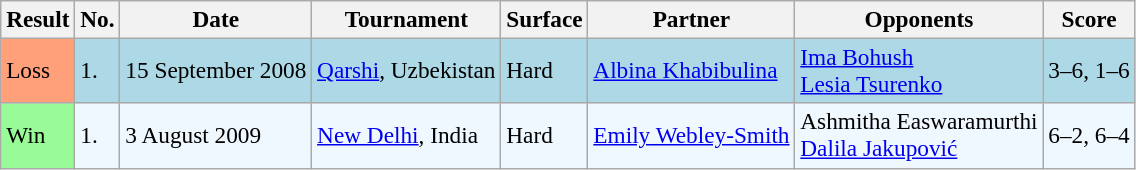<table class="sortable wikitable" style=font-size:97%>
<tr>
<th>Result</th>
<th>No.</th>
<th>Date</th>
<th>Tournament</th>
<th>Surface</th>
<th>Partner</th>
<th>Opponents</th>
<th class="unsortable">Score</th>
</tr>
<tr style="background:lightblue;">
<td style="background:#ffa07a;">Loss</td>
<td>1.</td>
<td>15 September 2008</td>
<td><a href='#'>Qarshi</a>, Uzbekistan</td>
<td>Hard</td>
<td> <a href='#'>Albina Khabibulina</a></td>
<td> <a href='#'>Ima Bohush</a> <br>  <a href='#'>Lesia Tsurenko</a></td>
<td>3–6, 1–6</td>
</tr>
<tr style="background:#f0f8ff;">
<td style="background:#98fb98;">Win</td>
<td>1.</td>
<td>3 August 2009</td>
<td><a href='#'>New Delhi</a>, India</td>
<td>Hard</td>
<td> <a href='#'>Emily Webley-Smith</a></td>
<td> Ashmitha Easwaramurthi <br>  <a href='#'>Dalila Jakupović</a></td>
<td>6–2, 6–4</td>
</tr>
</table>
